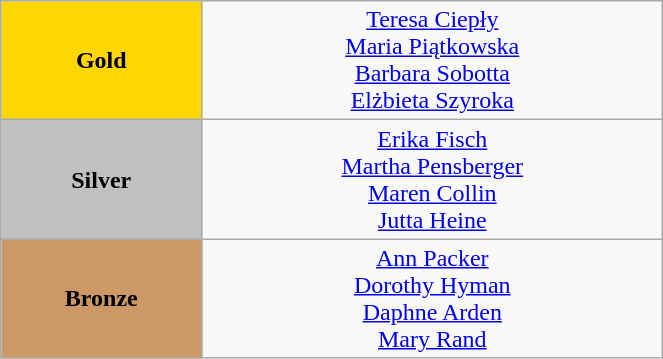<table class="wikitable" style="text-align:center; " width="35%">
<tr>
<td bgcolor="gold"><strong>Gold</strong></td>
<td><a href='#'>Teresa Ciepły</a><br><a href='#'>Maria Piątkowska</a><br><a href='#'>Barbara Sobotta</a><br><a href='#'>Elżbieta Szyroka</a><br><small><em></em></small></td>
</tr>
<tr>
<td bgcolor="silver"><strong>Silver</strong></td>
<td><a href='#'>Erika Fisch</a><br><a href='#'>Martha Pensberger</a><br><a href='#'>Maren Collin</a><br><a href='#'>Jutta Heine</a><br><small><em></em></small></td>
</tr>
<tr>
<td bgcolor="CC9966"><strong>Bronze</strong></td>
<td><a href='#'>Ann Packer</a><br><a href='#'>Dorothy Hyman</a><br><a href='#'>Daphne Arden</a><br><a href='#'>Mary Rand</a><br><small><em></em></small></td>
</tr>
</table>
